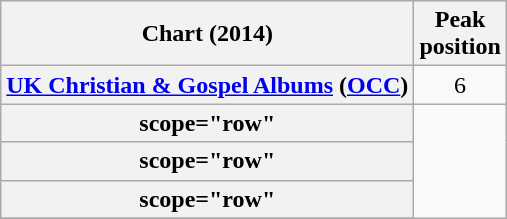<table class="wikitable sortable plainrowheaders">
<tr>
<th scope="col">Chart (2014)</th>
<th scope="col">Peak<br>position</th>
</tr>
<tr>
<th scope="row"><a href='#'>UK Christian & Gospel Albums</a> (<a href='#'>OCC</a>)</th>
<td align="center">6</td>
</tr>
<tr>
<th>scope="row" </th>
</tr>
<tr>
<th>scope="row" </th>
</tr>
<tr>
<th>scope="row" </th>
</tr>
<tr>
</tr>
</table>
